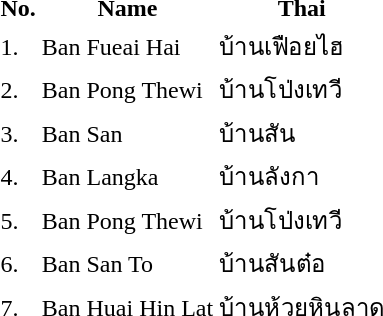<table>
<tr>
<th>No.</th>
<th>Name</th>
<th>Thai</th>
</tr>
<tr>
<td>1.</td>
<td>Ban Fueai Hai</td>
<td>บ้านเฟือยไฮ</td>
</tr>
<tr>
<td>2.</td>
<td>Ban Pong Thewi</td>
<td>บ้านโป่งเทวี</td>
</tr>
<tr>
<td>3.</td>
<td>Ban San</td>
<td>บ้านสัน</td>
</tr>
<tr>
<td>4.</td>
<td>Ban Langka</td>
<td>บ้านลังกา</td>
</tr>
<tr>
<td>5.</td>
<td>Ban Pong Thewi</td>
<td>บ้านโป่งเทวี</td>
</tr>
<tr>
<td>6.</td>
<td>Ban San To</td>
<td>บ้านสันต๋อ</td>
</tr>
<tr>
<td>7.</td>
<td>Ban Huai Hin Lat</td>
<td>บ้านห้วยหินลาด</td>
</tr>
</table>
